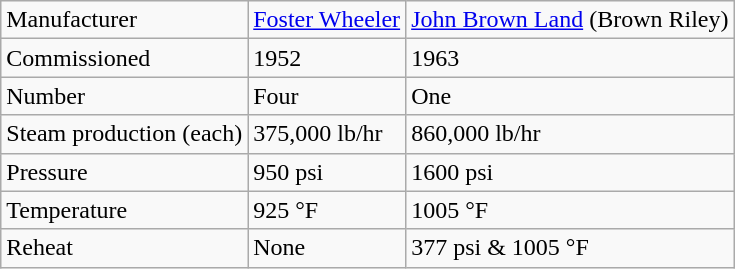<table class="wikitable">
<tr>
<td>Manufacturer</td>
<td><a href='#'>Foster Wheeler</a></td>
<td><a href='#'>John Brown Land</a> (Brown Riley)</td>
</tr>
<tr>
<td>Commissioned</td>
<td>1952</td>
<td>1963</td>
</tr>
<tr>
<td>Number</td>
<td>Four</td>
<td>One</td>
</tr>
<tr>
<td>Steam production (each)</td>
<td>375,000 lb/hr</td>
<td>860,000 lb/hr</td>
</tr>
<tr>
<td>Pressure</td>
<td>950 psi</td>
<td>1600 psi</td>
</tr>
<tr>
<td>Temperature</td>
<td>925 °F</td>
<td>1005 °F</td>
</tr>
<tr>
<td>Reheat</td>
<td>None</td>
<td>377 psi & 1005 °F</td>
</tr>
</table>
